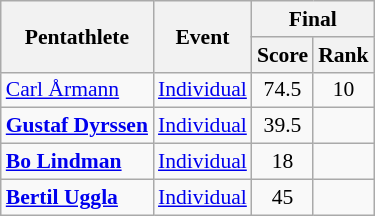<table class=wikitable style="font-size:90%">
<tr>
<th rowspan=2>Pentathlete</th>
<th rowspan=2>Event</th>
<th colspan=2>Final</th>
</tr>
<tr>
<th>Score</th>
<th>Rank</th>
</tr>
<tr>
<td><a href='#'>Carl Årmann</a></td>
<td><a href='#'>Individual</a></td>
<td align=center>74.5</td>
<td align=center>10</td>
</tr>
<tr>
<td><strong><a href='#'>Gustaf Dyrssen</a></strong></td>
<td><a href='#'>Individual</a></td>
<td align=center>39.5</td>
<td align=center></td>
</tr>
<tr>
<td><strong><a href='#'>Bo Lindman</a></strong></td>
<td><a href='#'>Individual</a></td>
<td align=center>18</td>
<td align=center></td>
</tr>
<tr>
<td><strong><a href='#'>Bertil Uggla</a></strong></td>
<td><a href='#'>Individual</a></td>
<td align=center>45</td>
<td align=center></td>
</tr>
</table>
